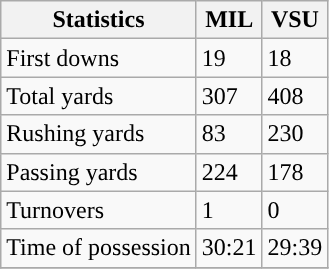<table class="wikitable">
<tr>
<th>Statistics</th>
<th>MIL</th>
<th>VSU</th>
</tr>
<tr>
<td>First downs</td>
<td>19</td>
<td>18</td>
</tr>
<tr>
<td>Total yards</td>
<td>307</td>
<td>408</td>
</tr>
<tr>
<td>Rushing yards</td>
<td>83</td>
<td>230</td>
</tr>
<tr>
<td>Passing yards</td>
<td>224</td>
<td>178</td>
</tr>
<tr>
<td>Turnovers</td>
<td>1</td>
<td>0</td>
</tr>
<tr>
<td>Time of possession</td>
<td>30:21</td>
<td>29:39</td>
</tr>
<tr>
</tr>
</table>
